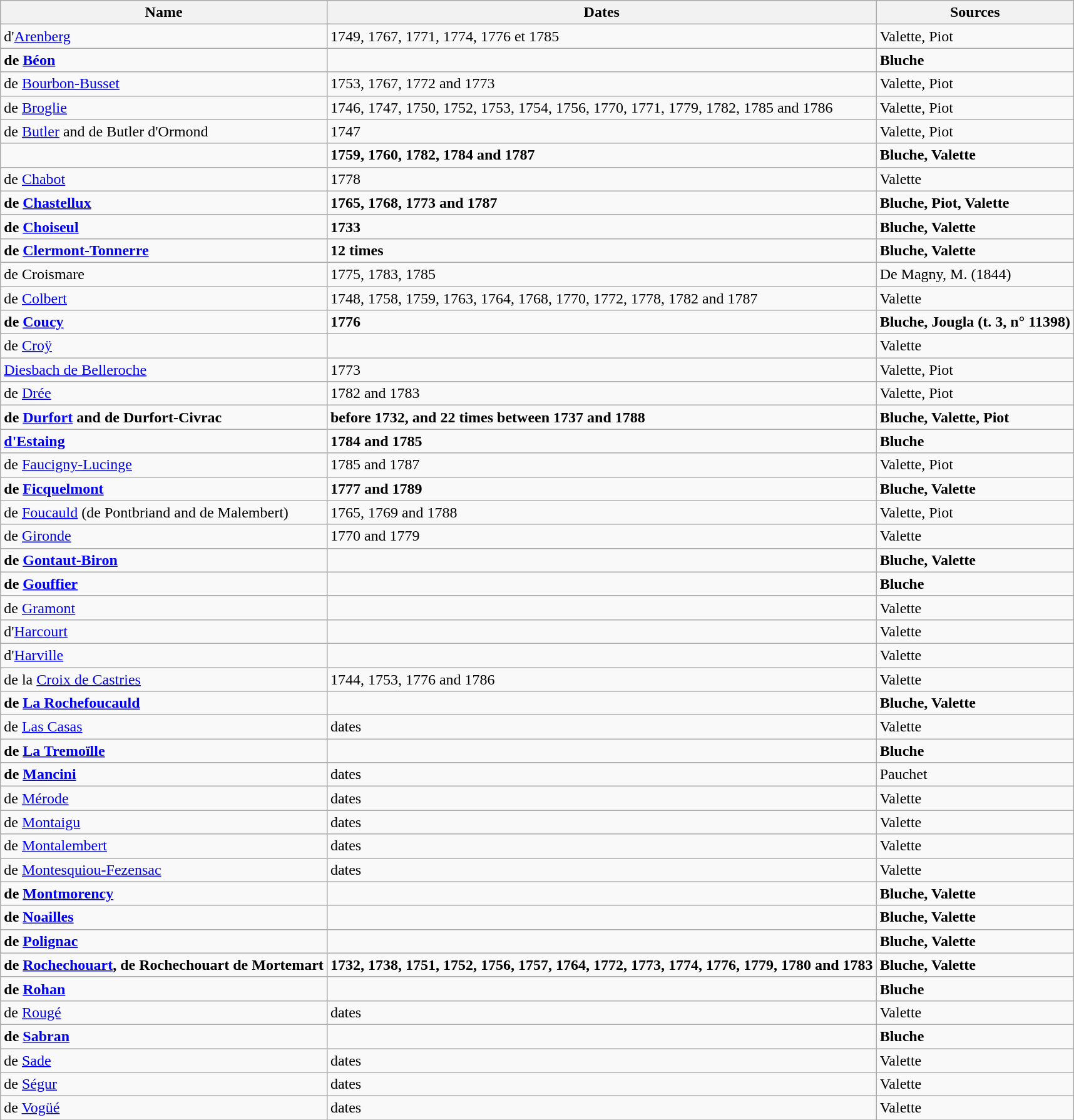<table class="wikitable sortable">
<tr>
<th>Name</th>
<th>Dates</th>
<th>Sources</th>
</tr>
<tr>
<td>d'<a href='#'>Arenberg</a></td>
<td>1749, 1767, 1771, 1774, 1776 et 1785</td>
<td>Valette, Piot</td>
</tr>
<tr>
<td><strong>de <a href='#'>Béon</a></strong></td>
<td></td>
<td><strong>Bluche</strong></td>
</tr>
<tr>
<td>de <a href='#'>Bourbon-Busset</a></td>
<td>1753, 1767, 1772 and 1773</td>
<td>Valette, Piot</td>
</tr>
<tr>
<td>de <a href='#'>Broglie</a></td>
<td>1746, 1747, 1750, 1752, 1753, 1754, 1756, 1770, 1771, 1779, 1782, 1785 and 1786</td>
<td>Valette, Piot</td>
</tr>
<tr>
<td>de <a href='#'>Butler</a> and de Butler d'Ormond</td>
<td>1747</td>
<td>Valette, Piot</td>
</tr>
<tr>
<td><strong></strong></td>
<td><strong>1759, 1760, 1782, 1784 and 1787</strong></td>
<td><strong>Bluche, Valette</strong></td>
</tr>
<tr>
<td>de <a href='#'>Chabot</a></td>
<td>1778</td>
<td>Valette</td>
</tr>
<tr>
<td><strong>de <a href='#'>Chastellux</a></strong></td>
<td><strong>1765, 1768, 1773 and 1787</strong></td>
<td><strong>Bluche, Piot, Valette</strong></td>
</tr>
<tr>
<td><strong>de <a href='#'>Choiseul</a></strong></td>
<td><strong>1733</strong></td>
<td><strong>Bluche, Valette</strong></td>
</tr>
<tr>
<td><strong>de <a href='#'>Clermont-Tonnerre</a> </strong></td>
<td><strong>12 times</strong></td>
<td><strong>Bluche, Valette</strong></td>
</tr>
<tr>
<td>de Croismare</td>
<td>1775, 1783, 1785</td>
<td>De Magny, M. (1844)</td>
</tr>
<tr>
<td>de <a href='#'>Colbert</a></td>
<td>1748, 1758, 1759, 1763, 1764, 1768, 1770, 1772, 1778, 1782 and 1787</td>
<td>Valette</td>
</tr>
<tr>
<td><strong>de <a href='#'>Coucy</a></strong></td>
<td><strong>1776</strong></td>
<td><strong>Bluche, Jougla (t. 3, n° 11398)</strong></td>
</tr>
<tr>
<td>de <a href='#'>Croÿ</a></td>
<td></td>
<td>Valette</td>
</tr>
<tr>
<td><a href='#'>Diesbach de Belleroche</a></td>
<td>1773</td>
<td>Valette, Piot</td>
</tr>
<tr>
<td>de <a href='#'>Drée</a></td>
<td>1782 and 1783</td>
<td>Valette, Piot</td>
</tr>
<tr>
<td><strong>de <a href='#'>Durfort</a> and de Durfort-Civrac</strong></td>
<td><strong>before 1732, and 22 times between 1737 and 1788</strong></td>
<td><strong>Bluche, Valette, Piot</strong></td>
</tr>
<tr>
<td><strong><a href='#'>d'Estaing</a></strong></td>
<td><strong>1784 and 1785</strong></td>
<td><strong>Bluche</strong></td>
</tr>
<tr>
<td>de <a href='#'>Faucigny-Lucinge</a></td>
<td>1785 and 1787</td>
<td>Valette, Piot</td>
</tr>
<tr>
<td><strong>de <a href='#'>Ficquelmont</a></strong></td>
<td><strong>1777 and 1789</strong></td>
<td><strong>Bluche, Valette</strong></td>
</tr>
<tr>
<td>de <a href='#'>Foucauld</a> (de Pontbriand and de Malembert)</td>
<td>1765, 1769 and 1788</td>
<td>Valette, Piot</td>
</tr>
<tr>
<td>de <a href='#'>Gironde</a></td>
<td>1770 and 1779</td>
<td>Valette</td>
</tr>
<tr>
<td><strong>de <a href='#'>Gontaut-Biron</a></strong></td>
<td></td>
<td><strong>Bluche, Valette</strong></td>
</tr>
<tr>
<td><strong>de <a href='#'>Gouffier</a></strong></td>
<td></td>
<td><strong>Bluche</strong></td>
</tr>
<tr>
<td>de <a href='#'>Gramont</a></td>
<td></td>
<td>Valette</td>
</tr>
<tr>
<td>d'<a href='#'>Harcourt</a></td>
<td></td>
<td>Valette</td>
</tr>
<tr>
<td>d'<a href='#'>Harville</a></td>
<td></td>
<td>Valette</td>
</tr>
<tr>
<td>de la <a href='#'>Croix de Castries</a></td>
<td>1744, 1753, 1776 and 1786</td>
<td>Valette</td>
</tr>
<tr>
<td><strong>de <a href='#'>La Rochefoucauld</a></strong></td>
<td></td>
<td><strong>Bluche, Valette</strong></td>
</tr>
<tr>
<td>de <a href='#'>Las Casas</a></td>
<td>dates</td>
<td>Valette</td>
</tr>
<tr>
<td><strong>de <a href='#'>La Tremoïlle</a></strong></td>
<td></td>
<td><strong>Bluche</strong></td>
</tr>
<tr>
<td><strong>de <a href='#'>Mancini</a></strong></td>
<td>dates</td>
<td>Pauchet</td>
</tr>
<tr>
<td>de <a href='#'>Mérode</a></td>
<td>dates</td>
<td>Valette</td>
</tr>
<tr>
<td>de <a href='#'>Montaigu</a></td>
<td>dates</td>
<td>Valette</td>
</tr>
<tr>
<td>de <a href='#'>Montalembert</a></td>
<td>dates</td>
<td>Valette</td>
</tr>
<tr>
<td>de <a href='#'>Montesquiou-Fezensac</a></td>
<td>dates</td>
<td>Valette</td>
</tr>
<tr>
<td><strong>de <a href='#'>Montmorency</a></strong></td>
<td></td>
<td><strong>Bluche, Valette</strong></td>
</tr>
<tr>
<td><strong>de <a href='#'>Noailles</a></strong></td>
<td></td>
<td><strong>Bluche, Valette</strong></td>
</tr>
<tr>
<td><strong>de <a href='#'>Polignac</a></strong></td>
<td></td>
<td><strong>Bluche, Valette</strong></td>
</tr>
<tr>
<td><strong>de <a href='#'>Rochechouart</a>, de Rochechouart de Mortemart</strong></td>
<td><strong>1732, 1738, 1751, 1752, 1756, 1757, 1764, 1772, 1773, 1774, 1776, 1779, 1780 and 1783</strong></td>
<td><strong>Bluche, Valette</strong></td>
</tr>
<tr>
<td><strong>de <a href='#'>Rohan</a></strong></td>
<td></td>
<td><strong>Bluche</strong></td>
</tr>
<tr>
<td>de <a href='#'>Rougé</a></td>
<td>dates</td>
<td>Valette</td>
</tr>
<tr>
<td><strong>de <a href='#'>Sabran</a></strong></td>
<td></td>
<td><strong>Bluche</strong></td>
</tr>
<tr>
<td>de <a href='#'>Sade</a></td>
<td>dates</td>
<td>Valette</td>
</tr>
<tr>
<td>de <a href='#'>Ségur</a></td>
<td>dates</td>
<td>Valette</td>
</tr>
<tr>
<td>de <a href='#'>Vogüé</a></td>
<td>dates</td>
<td>Valette</td>
</tr>
<tr>
</tr>
</table>
